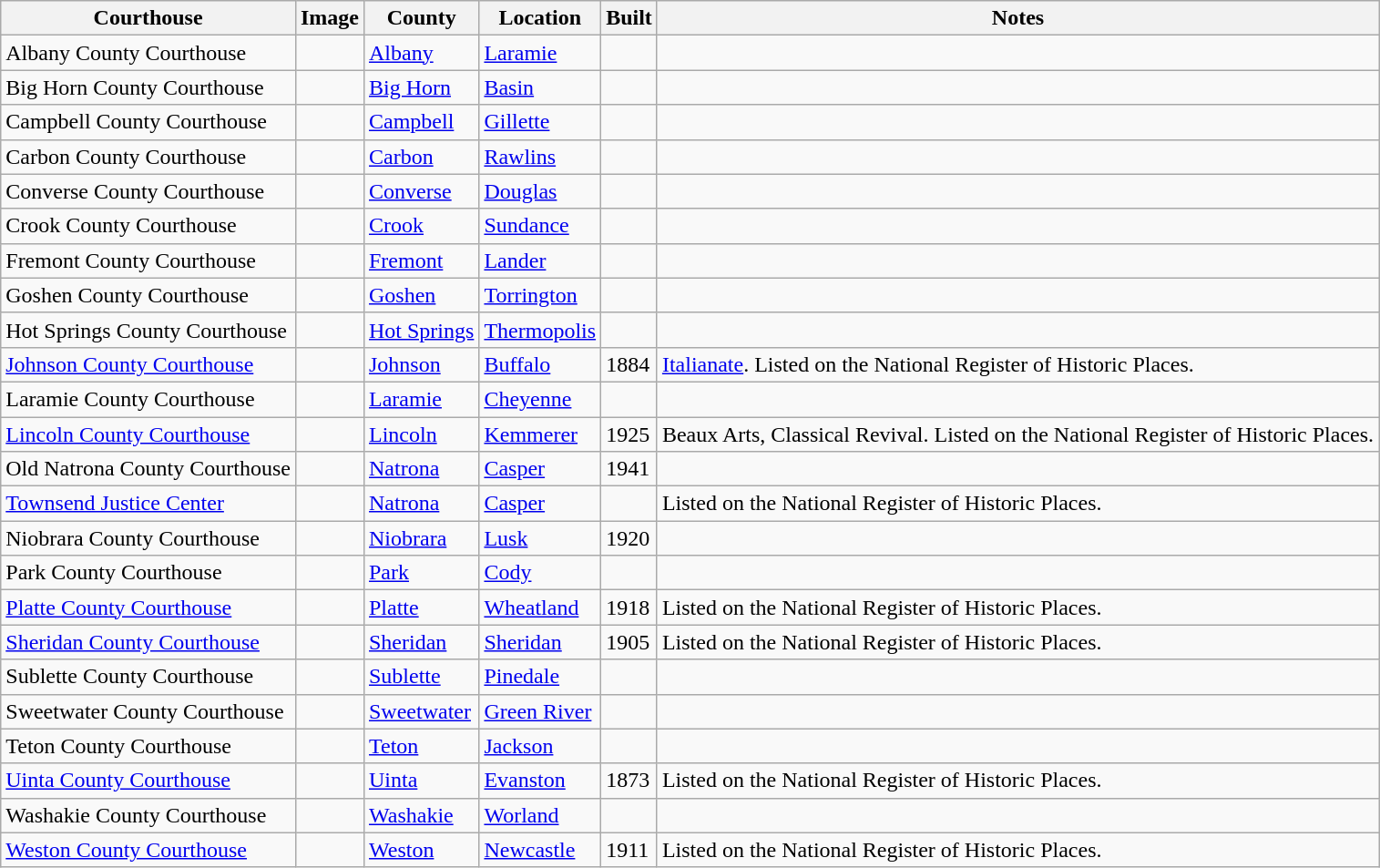<table class="wikitable sortable sticky-header sort-under">
<tr>
<th>Courthouse</th>
<th>Image</th>
<th>County</th>
<th>Location</th>
<th>Built</th>
<th>Notes</th>
</tr>
<tr>
<td>Albany County Courthouse</td>
<td></td>
<td><a href='#'>Albany</a></td>
<td><a href='#'>Laramie</a><br><small></small></td>
<td></td>
<td></td>
</tr>
<tr>
<td>Big Horn County Courthouse</td>
<td></td>
<td><a href='#'>Big Horn</a></td>
<td><a href='#'>Basin</a><br><small></small></td>
<td></td>
<td></td>
</tr>
<tr>
<td>Campbell County Courthouse</td>
<td></td>
<td><a href='#'>Campbell</a></td>
<td><a href='#'>Gillette</a><br><small></small></td>
<td></td>
<td></td>
</tr>
<tr>
<td>Carbon County Courthouse</td>
<td></td>
<td><a href='#'>Carbon</a></td>
<td><a href='#'>Rawlins</a><br><small></small></td>
<td></td>
<td></td>
</tr>
<tr>
<td>Converse County Courthouse</td>
<td></td>
<td><a href='#'>Converse</a></td>
<td><a href='#'>Douglas</a><br><small></small></td>
<td></td>
<td></td>
</tr>
<tr>
<td>Crook County Courthouse</td>
<td></td>
<td><a href='#'>Crook</a></td>
<td><a href='#'>Sundance</a><br><small></small></td>
<td></td>
<td></td>
</tr>
<tr>
<td>Fremont County Courthouse</td>
<td></td>
<td><a href='#'>Fremont</a></td>
<td><a href='#'>Lander</a><br><small></small></td>
<td></td>
<td></td>
</tr>
<tr>
<td>Goshen County Courthouse</td>
<td></td>
<td><a href='#'>Goshen</a></td>
<td><a href='#'>Torrington</a><br><small></small></td>
<td></td>
<td></td>
</tr>
<tr>
<td>Hot Springs County Courthouse</td>
<td></td>
<td><a href='#'>Hot Springs</a></td>
<td><a href='#'>Thermopolis</a><br><small></small></td>
<td></td>
<td></td>
</tr>
<tr>
<td><a href='#'>Johnson County Courthouse</a></td>
<td></td>
<td><a href='#'>Johnson</a></td>
<td><a href='#'>Buffalo</a><br><small></small></td>
<td>1884</td>
<td><a href='#'>Italianate</a>. Listed on the National Register of Historic Places.</td>
</tr>
<tr>
<td>Laramie County Courthouse</td>
<td></td>
<td><a href='#'>Laramie</a></td>
<td><a href='#'>Cheyenne</a><br><small></small></td>
<td></td>
<td></td>
</tr>
<tr>
<td><a href='#'>Lincoln County Courthouse</a></td>
<td></td>
<td><a href='#'>Lincoln</a></td>
<td><a href='#'>Kemmerer</a><br><small></small></td>
<td>1925</td>
<td>Beaux Arts, Classical Revival. Listed on the National Register of Historic Places.</td>
</tr>
<tr>
<td>Old Natrona County Courthouse</td>
<td></td>
<td><a href='#'>Natrona</a></td>
<td><a href='#'>Casper</a><br><small></small></td>
<td>1941</td>
<td></td>
</tr>
<tr>
<td><a href='#'>Townsend Justice Center</a></td>
<td></td>
<td><a href='#'>Natrona</a></td>
<td><a href='#'>Casper</a><br><small></small></td>
<td></td>
<td>Listed on the National Register of Historic Places.</td>
</tr>
<tr>
<td>Niobrara County Courthouse</td>
<td></td>
<td><a href='#'>Niobrara</a></td>
<td><a href='#'>Lusk</a><br><small></small></td>
<td>1920</td>
<td></td>
</tr>
<tr>
<td>Park County Courthouse</td>
<td></td>
<td><a href='#'>Park</a></td>
<td><a href='#'>Cody</a><br><small></small></td>
<td></td>
<td></td>
</tr>
<tr>
<td><a href='#'>Platte County Courthouse</a></td>
<td></td>
<td><a href='#'>Platte</a></td>
<td><a href='#'>Wheatland</a><br><small></small></td>
<td>1918</td>
<td>Listed on the National Register of Historic Places.</td>
</tr>
<tr>
<td><a href='#'>Sheridan County Courthouse</a></td>
<td></td>
<td><a href='#'>Sheridan</a></td>
<td><a href='#'>Sheridan</a><br><small></small></td>
<td>1905</td>
<td>Listed on the National Register of Historic Places.</td>
</tr>
<tr>
<td>Sublette County Courthouse</td>
<td></td>
<td><a href='#'>Sublette</a></td>
<td><a href='#'>Pinedale</a><br><small></small></td>
<td></td>
<td></td>
</tr>
<tr>
<td>Sweetwater County Courthouse</td>
<td></td>
<td><a href='#'>Sweetwater</a></td>
<td><a href='#'>Green River</a><br><small></small></td>
<td></td>
<td></td>
</tr>
<tr>
<td>Teton County Courthouse</td>
<td></td>
<td><a href='#'>Teton</a></td>
<td><a href='#'>Jackson</a><br><small></small></td>
<td></td>
<td></td>
</tr>
<tr>
<td><a href='#'>Uinta County Courthouse</a></td>
<td></td>
<td><a href='#'>Uinta</a></td>
<td><a href='#'>Evanston</a><br><small></small></td>
<td>1873</td>
<td>Listed on the National Register of Historic Places.</td>
</tr>
<tr>
<td>Washakie County Courthouse</td>
<td></td>
<td><a href='#'>Washakie</a></td>
<td><a href='#'>Worland</a><br><small></small></td>
<td></td>
<td></td>
</tr>
<tr>
<td><a href='#'>Weston County Courthouse</a></td>
<td></td>
<td><a href='#'>Weston</a></td>
<td><a href='#'>Newcastle</a><br><small></small></td>
<td>1911</td>
<td>Listed on the National Register of Historic Places.</td>
</tr>
</table>
